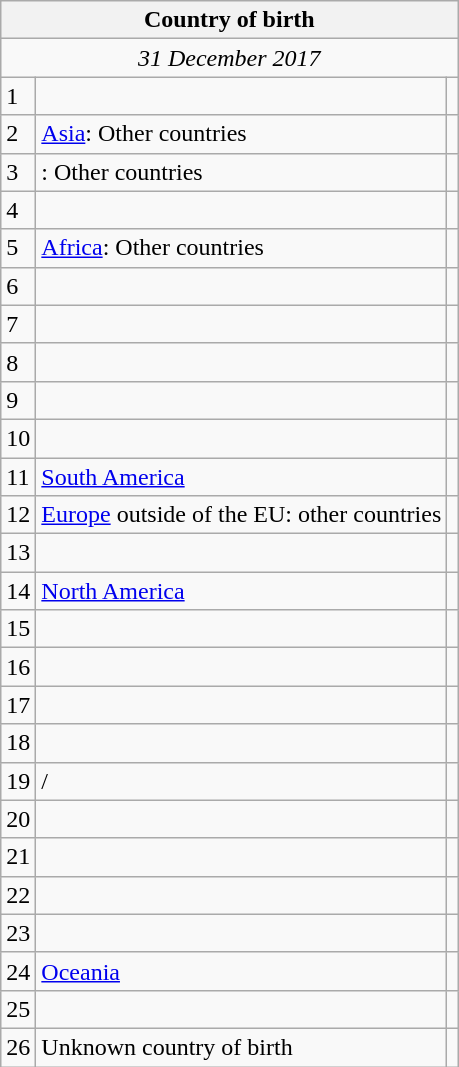<table class="wikitable collapsible collapsed">
<tr>
<th colspan=3>Country of birth</th>
</tr>
<tr>
<td colspan=3 style="text-align:center;"><em>31 December 2017</em></td>
</tr>
<tr>
<td>1</td>
<td></td>
<td align=right></td>
</tr>
<tr>
<td>2</td>
<td><a href='#'>Asia</a>: Other countries</td>
<td align=right></td>
</tr>
<tr>
<td>3</td>
<td>: Other countries</td>
<td align=right></td>
</tr>
<tr>
<td>4</td>
<td></td>
<td align=right></td>
</tr>
<tr>
<td>5</td>
<td><a href='#'>Africa</a>: Other countries</td>
<td align=right></td>
</tr>
<tr>
<td>6</td>
<td></td>
<td align=right></td>
</tr>
<tr>
<td>7</td>
<td></td>
<td align=right></td>
</tr>
<tr>
<td>8</td>
<td></td>
<td align=right></td>
</tr>
<tr>
<td>9</td>
<td></td>
<td align=right></td>
</tr>
<tr>
<td>10</td>
<td></td>
<td align=right></td>
</tr>
<tr>
<td>11</td>
<td><a href='#'>South America</a></td>
<td align=right></td>
</tr>
<tr>
<td>12</td>
<td><a href='#'>Europe</a> outside of the EU: other countries</td>
<td align=right></td>
</tr>
<tr>
<td>13</td>
<td></td>
<td align=right></td>
</tr>
<tr>
<td>14</td>
<td><a href='#'>North America</a></td>
<td align=right></td>
</tr>
<tr>
<td>15</td>
<td></td>
<td align=right></td>
</tr>
<tr>
<td>16</td>
<td></td>
<td align=right></td>
</tr>
<tr>
<td>17</td>
<td></td>
<td align=right></td>
</tr>
<tr>
<td>18</td>
<td></td>
<td align=right></td>
</tr>
<tr>
<td>19</td>
<td> / </td>
<td align=right></td>
</tr>
<tr>
<td>20</td>
<td></td>
<td align=right></td>
</tr>
<tr>
<td>21</td>
<td></td>
<td align=right></td>
</tr>
<tr>
<td>22</td>
<td></td>
<td align=right></td>
</tr>
<tr>
<td>23</td>
<td></td>
<td align=right></td>
</tr>
<tr>
<td>24</td>
<td><a href='#'>Oceania</a></td>
<td align=right></td>
</tr>
<tr>
<td>25</td>
<td></td>
<td align=right></td>
</tr>
<tr>
<td>26</td>
<td>Unknown country of birth</td>
<td align=right></td>
</tr>
</table>
